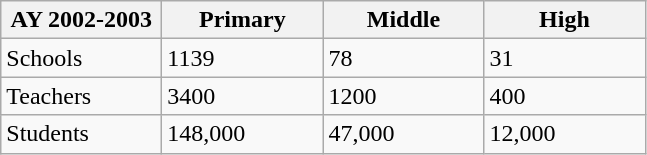<table class="wikitable">
<tr>
<th width="100">AY 2002-2003</th>
<th width="100">Primary</th>
<th width="100">Middle</th>
<th width="100">High</th>
</tr>
<tr>
<td>Schools</td>
<td>1139</td>
<td>78</td>
<td>31</td>
</tr>
<tr>
<td>Teachers</td>
<td>3400</td>
<td>1200</td>
<td>400</td>
</tr>
<tr>
<td>Students</td>
<td>148,000</td>
<td>47,000</td>
<td>12,000</td>
</tr>
</table>
